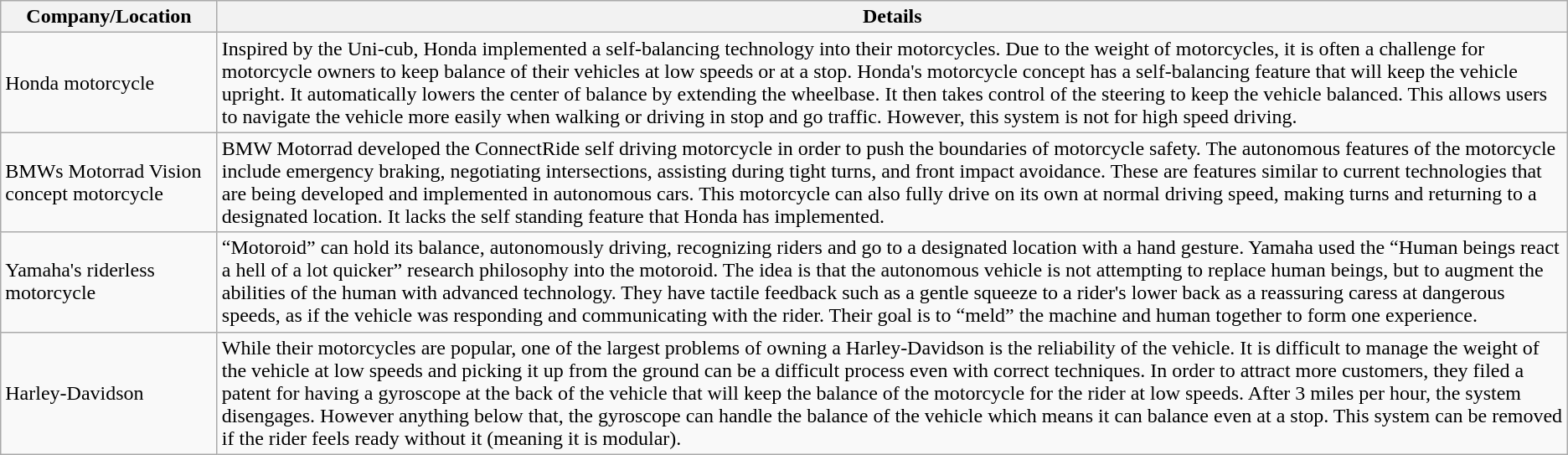<table class="wikitable">
<tr>
<th>Company/Location</th>
<th>Details</th>
</tr>
<tr>
<td>Honda motorcycle</td>
<td>Inspired by the Uni-cub, Honda implemented a self-balancing technology into their motorcycles. Due to the weight of motorcycles, it is often a challenge for motorcycle owners to keep balance of their vehicles at low speeds or at a stop. Honda's motorcycle concept has a self-balancing feature that will keep the vehicle upright. It automatically lowers the center of balance by extending the wheelbase. It then takes control of the steering to keep the vehicle balanced. This allows users to navigate the vehicle more easily when walking or driving in stop and go traffic. However, this system is not for high speed driving.</td>
</tr>
<tr>
<td>BMWs Motorrad Vision concept motorcycle</td>
<td>BMW Motorrad developed the ConnectRide self driving motorcycle in order to push the boundaries of motorcycle safety. The autonomous features of the motorcycle include emergency braking, negotiating intersections, assisting during tight turns, and front impact avoidance. These are features similar to current technologies that are being developed and implemented in autonomous cars. This motorcycle can also fully drive on its own at normal driving speed, making turns and returning to a designated location. It lacks the self standing feature that Honda has implemented.</td>
</tr>
<tr>
<td>Yamaha's riderless motorcycle</td>
<td>“Motoroid” can hold its balance, autonomously driving, recognizing riders and go to a designated location with a hand gesture. Yamaha used the “Human beings react a hell of a lot quicker” research philosophy into the motoroid. The idea is that the autonomous vehicle is not attempting to replace human beings, but to augment the abilities of the human with advanced technology. They have tactile feedback such as a gentle squeeze to a rider's lower back as a reassuring caress at dangerous speeds, as if the vehicle was responding and communicating with the rider. Their goal is to “meld” the machine and human together to form one experience.</td>
</tr>
<tr>
<td>Harley-Davidson</td>
<td>While their motorcycles are popular, one of the largest problems of owning a Harley-Davidson is the reliability of the vehicle. It is difficult to manage the weight of the vehicle at low speeds and picking it up from the ground can be a difficult process even with correct techniques. In order to attract more customers, they filed a patent for having a gyroscope at the back of the vehicle that will keep the balance of the motorcycle for the rider at low speeds. After 3 miles per hour, the system disengages. However anything below that, the gyroscope can handle the balance of the vehicle which means it can balance even at a stop. This system can be removed if the rider feels ready without it (meaning it is modular).</td>
</tr>
</table>
